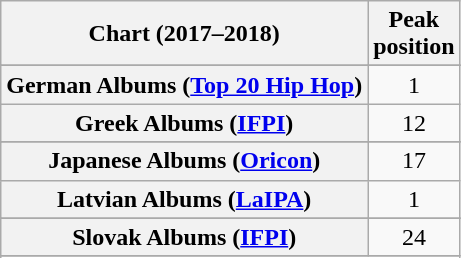<table class="wikitable sortable plainrowheaders" style="text-align:center">
<tr>
<th scope="col">Chart (2017–2018)</th>
<th scope="col">Peak<br> position</th>
</tr>
<tr>
</tr>
<tr>
</tr>
<tr>
</tr>
<tr>
</tr>
<tr>
</tr>
<tr>
</tr>
<tr>
</tr>
<tr>
</tr>
<tr>
</tr>
<tr>
</tr>
<tr>
</tr>
<tr>
<th scope="row">German Albums (<a href='#'>Top 20 Hip Hop</a>)</th>
<td>1</td>
</tr>
<tr>
<th scope="row">Greek Albums (<a href='#'>IFPI</a>)</th>
<td>12</td>
</tr>
<tr>
</tr>
<tr>
</tr>
<tr>
</tr>
<tr>
<th scope="row">Japanese Albums (<a href='#'>Oricon</a>)</th>
<td>17</td>
</tr>
<tr>
<th scope="row">Latvian Albums (<a href='#'>LaIPA</a>)</th>
<td>1</td>
</tr>
<tr>
</tr>
<tr>
</tr>
<tr>
</tr>
<tr>
</tr>
<tr>
</tr>
<tr>
<th scope="row">Slovak Albums (<a href='#'>IFPI</a>)</th>
<td>24</td>
</tr>
<tr>
</tr>
<tr>
</tr>
<tr>
</tr>
<tr>
</tr>
<tr>
</tr>
<tr>
</tr>
</table>
